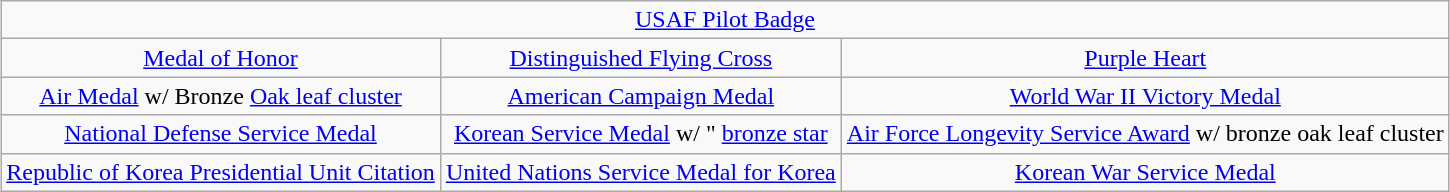<table class="wikitable" style="margin:1em auto; text-align:center;">
<tr>
<td colspan="12"><a href='#'>USAF Pilot Badge</a></td>
</tr>
<tr>
<td><a href='#'>Medal of Honor</a></td>
<td><a href='#'>Distinguished Flying Cross</a></td>
<td><a href='#'>Purple Heart</a></td>
</tr>
<tr>
<td><a href='#'>Air Medal</a> w/ Bronze <a href='#'>Oak leaf cluster</a></td>
<td><a href='#'>American Campaign Medal</a></td>
<td><a href='#'>World War II Victory Medal</a></td>
</tr>
<tr>
<td><a href='#'>National Defense Service Medal</a></td>
<td><a href='#'>Korean Service Medal</a> w/ " <a href='#'>bronze star</a></td>
<td><a href='#'>Air Force Longevity Service Award</a> w/ bronze oak leaf cluster</td>
</tr>
<tr>
<td><a href='#'>Republic of Korea Presidential Unit Citation</a></td>
<td><a href='#'>United Nations Service Medal for Korea</a></td>
<td><a href='#'>Korean War Service Medal</a></td>
</tr>
</table>
